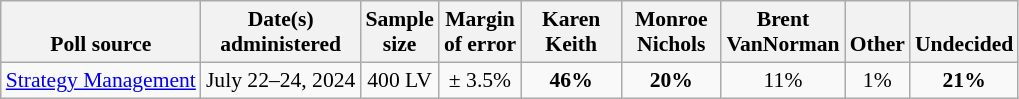<table class="wikitable" style="font-size:90%;text-align:center;">
<tr style="vertical-align:bottom">
<th>Poll source</th>
<th>Date(s)<br>administered</th>
<th>Sample<br>size</th>
<th>Margin<br>of error</th>
<th style="width:60px;">Karen<br>Keith</th>
<th style="width:60px;">Monroe<br>Nichols</th>
<th style="width:60px;">Brent<br>VanNorman</th>
<th>Other</th>
<th>Undecided</th>
</tr>
<tr>
<td style="text-align:left;"><a href='#'>Strategy Management</a></td>
<td>July 22–24, 2024</td>
<td>400 LV</td>
<td>± 3.5%</td>
<td><strong>46%</strong></td>
<td><strong>20%</strong></td>
<td>11%</td>
<td>1%</td>
<td><strong>21%</strong></td>
</tr>
</table>
